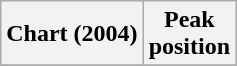<table class="wikitable plainrowheaders" style="text-align:center">
<tr>
<th scope="col">Chart (2004)</th>
<th scope="col">Peak<br>position</th>
</tr>
<tr>
</tr>
</table>
